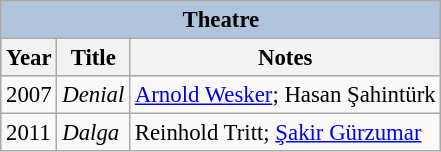<table class="wikitable plainrowheaders sortable" style="margin-right: 0; font-size: 95%;">
<tr bgcolor="#CCCCCC" align="center">
<th colspan="3" style="background: LightSteelBlue;">Theatre</th>
</tr>
<tr bgcolor="#CCCCCC" align="center">
<th>Year</th>
<th>Title</th>
<th>Notes</th>
</tr>
<tr>
<td>2007</td>
<td><em>Denial</em></td>
<td><a href='#'>Arnold Wesker</a>; Hasan Şahintürk</td>
</tr>
<tr>
<td>2011</td>
<td><em>Dalga</em></td>
<td>Reinhold Tritt; <a href='#'>Şakir Gürzumar</a></td>
</tr>
</table>
